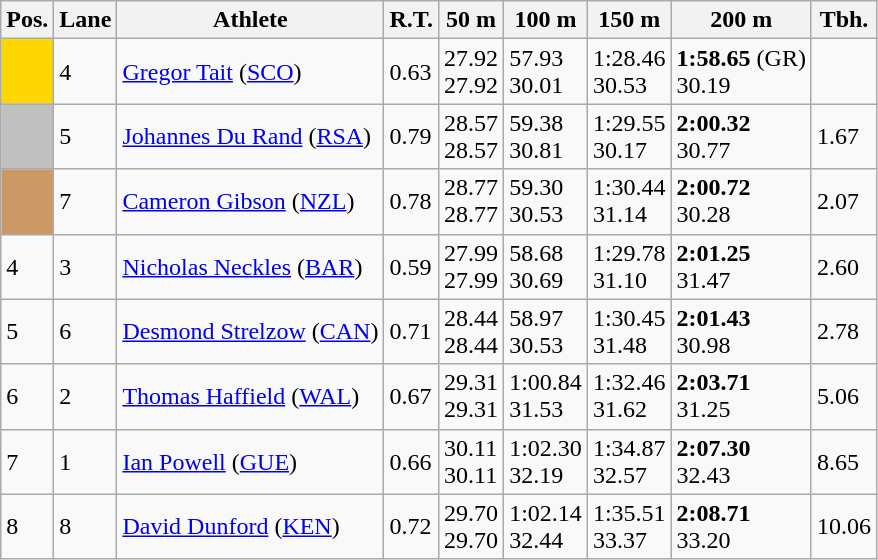<table class="wikitable">
<tr>
<th>Pos.</th>
<th>Lane</th>
<th>Athlete</th>
<th>R.T.</th>
<th>50 m</th>
<th>100 m</th>
<th>150 m</th>
<th>200 m</th>
<th>Tbh.</th>
</tr>
<tr>
<td style="text-align:center;background-color:gold;"></td>
<td>4</td>
<td> <a href='#'>Gregor Tait</a> (<a href='#'>SCO</a>)</td>
<td>0.63</td>
<td>27.92<br>27.92</td>
<td>57.93<br>30.01</td>
<td>1:28.46<br>30.53</td>
<td><strong>1:58.65</strong> (GR)<br>30.19</td>
<td> </td>
</tr>
<tr>
<td style="text-align:center;background-color:silver;"></td>
<td>5</td>
<td> <a href='#'>Johannes Du Rand</a> (<a href='#'>RSA</a>)</td>
<td>0.79</td>
<td>28.57<br>28.57</td>
<td>59.38<br>30.81</td>
<td>1:29.55<br>30.17</td>
<td><strong>2:00.32</strong><br>30.77</td>
<td>1.67</td>
</tr>
<tr>
<td style="text-align:center;background-color:#cc9966;"></td>
<td>7</td>
<td> <a href='#'>Cameron Gibson</a> (<a href='#'>NZL</a>)</td>
<td>0.78</td>
<td>28.77<br>28.77</td>
<td>59.30<br>30.53</td>
<td>1:30.44<br>31.14</td>
<td><strong>2:00.72</strong><br>30.28</td>
<td>2.07</td>
</tr>
<tr>
<td>4</td>
<td>3</td>
<td> <a href='#'>Nicholas Neckles</a> (<a href='#'>BAR</a>)</td>
<td>0.59</td>
<td>27.99<br>27.99</td>
<td>58.68<br>30.69</td>
<td>1:29.78<br>31.10</td>
<td><strong>2:01.25</strong><br>31.47</td>
<td>2.60</td>
</tr>
<tr>
<td>5</td>
<td>6</td>
<td> <a href='#'>Desmond Strelzow</a> (<a href='#'>CAN</a>)</td>
<td>0.71</td>
<td>28.44<br>28.44</td>
<td>58.97<br>30.53</td>
<td>1:30.45<br>31.48</td>
<td><strong>2:01.43</strong><br>30.98</td>
<td>2.78</td>
</tr>
<tr>
<td>6</td>
<td>2</td>
<td> <a href='#'>Thomas Haffield</a> (<a href='#'>WAL</a>)</td>
<td>0.67</td>
<td>29.31<br>29.31</td>
<td>1:00.84<br>31.53</td>
<td>1:32.46<br>31.62</td>
<td><strong>2:03.71</strong><br>31.25</td>
<td>5.06</td>
</tr>
<tr>
<td>7</td>
<td>1</td>
<td> <a href='#'>Ian Powell</a> (<a href='#'>GUE</a>)</td>
<td>0.66</td>
<td>30.11<br>30.11</td>
<td>1:02.30<br>32.19</td>
<td>1:34.87<br>32.57</td>
<td><strong>2:07.30</strong><br>32.43</td>
<td>8.65</td>
</tr>
<tr>
<td>8</td>
<td>8</td>
<td> <a href='#'>David Dunford</a> (<a href='#'>KEN</a>)</td>
<td>0.72</td>
<td>29.70<br>29.70</td>
<td>1:02.14<br>32.44</td>
<td>1:35.51<br>33.37</td>
<td><strong>2:08.71</strong><br>33.20</td>
<td>10.06</td>
</tr>
</table>
